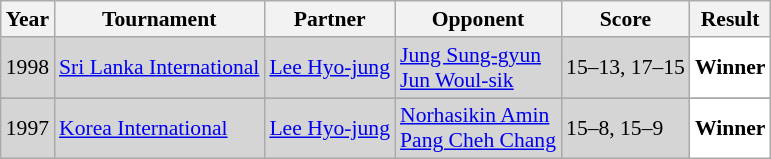<table class="sortable wikitable" style="font-size: 90%;">
<tr>
<th>Year</th>
<th>Tournament</th>
<th>Partner</th>
<th>Opponent</th>
<th>Score</th>
<th>Result</th>
</tr>
<tr style="background:#D5D5D5">
<td align="center">1998</td>
<td align="left"><a href='#'>Sri Lanka International</a></td>
<td align="left"> <a href='#'>Lee Hyo-jung</a></td>
<td align="left"> <a href='#'>Jung Sung-gyun</a> <br>  <a href='#'>Jun Woul-sik</a></td>
<td align="left">15–13, 17–15</td>
<td style="text-align:left; background:white"> <strong>Winner</strong></td>
</tr>
<tr>
</tr>
<tr style="background:#D5D5D5">
<td align="center">1997</td>
<td align="left"><a href='#'>Korea International</a></td>
<td align="left"> <a href='#'>Lee Hyo-jung</a></td>
<td align="left"> <a href='#'>Norhasikin Amin</a> <br>  <a href='#'>Pang Cheh Chang</a></td>
<td align="left">15–8, 15–9</td>
<td style="text-align:left; background:white"> <strong>Winner</strong></td>
</tr>
</table>
